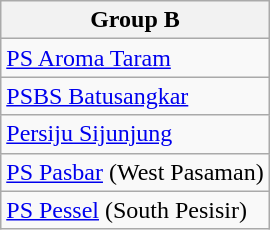<table class="wikitable">
<tr>
<th><strong>Group B</strong></th>
</tr>
<tr>
<td><a href='#'>PS Aroma Taram</a></td>
</tr>
<tr>
<td><a href='#'>PSBS Batusangkar</a></td>
</tr>
<tr>
<td><a href='#'>Persiju Sijunjung</a></td>
</tr>
<tr>
<td><a href='#'>PS Pasbar</a> (West Pasaman)</td>
</tr>
<tr>
<td><a href='#'>PS Pessel</a> (South Pesisir)</td>
</tr>
</table>
